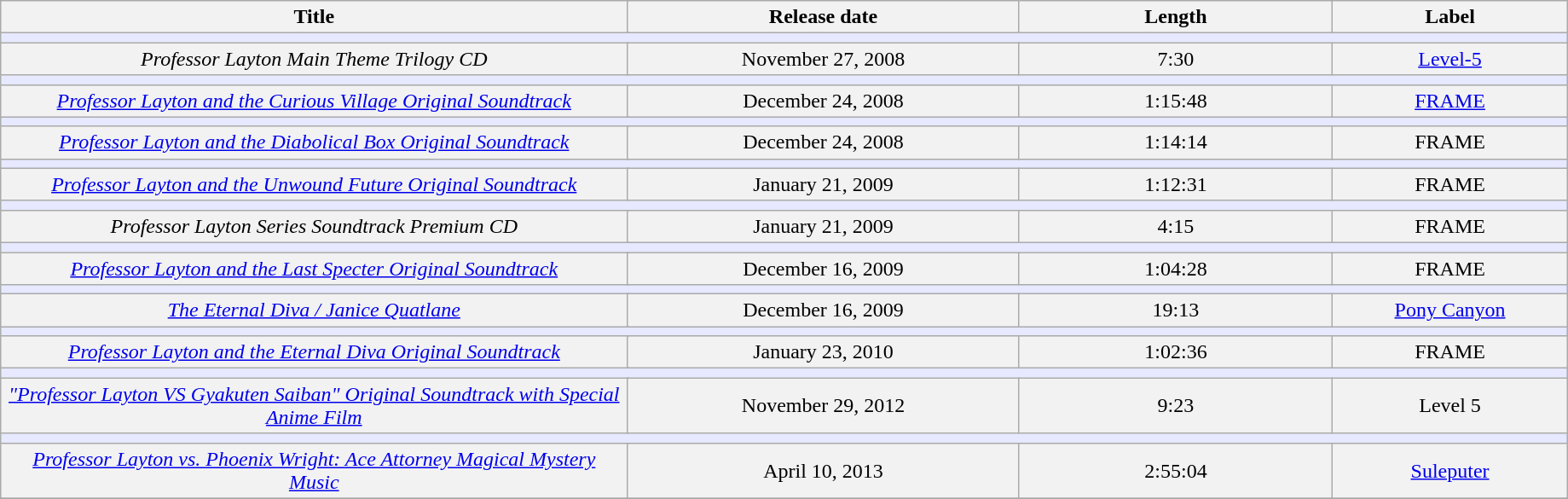<table class="wikitable" width="97%">
<tr style="text-align: center;">
<th colspan="2" width="40%">Title</th>
<th colspan="1" width="25%">Release date</th>
<th colspan="1" width="20%">Length</th>
<th colspan="1" width="45%">Label</th>
</tr>
<tr>
<td colspan="5" bgcolor="#e6e9ff"></td>
</tr>
<tr bgcolor="#F2F2F2" align="center">
<td colspan="2"><em>Professor Layton Main Theme Trilogy CD</em></td>
<td colspan="1">November 27, 2008</td>
<td colspan="1">7:30</td>
<td colspan="1"><a href='#'>Level-5</a></td>
</tr>
<tr>
<td colspan="5" bgcolor="#e6e9ff"></td>
</tr>
<tr bgcolor="#F2F2F2" align="center">
<td colspan="2"><em><a href='#'>Professor Layton and the Curious Village Original Soundtrack</a></em></td>
<td colspan="1">December 24, 2008</td>
<td colspan="1">1:15:48</td>
<td colspan="1"><a href='#'>FRAME</a></td>
</tr>
<tr>
<td colspan="5" bgcolor="#e6e9ff"></td>
</tr>
<tr bgcolor="#F2F2F2" align="center">
<td colspan="2"><em><a href='#'>Professor Layton and the Diabolical Box Original Soundtrack</a></em></td>
<td colspan="1">December 24, 2008</td>
<td colspan="1">1:14:14</td>
<td colspan="1">FRAME</td>
</tr>
<tr>
<td colspan="5" bgcolor="#e6e9ff"></td>
</tr>
<tr bgcolor="#F2F2F2" align="center">
<td colspan="2"><em><a href='#'>Professor Layton and the Unwound Future Original Soundtrack</a></em></td>
<td colspan="1">January 21, 2009</td>
<td colspan="1">1:12:31</td>
<td colspan="1">FRAME</td>
</tr>
<tr>
<td colspan="5" bgcolor="#e6e9ff"></td>
</tr>
<tr bgcolor="#F2F2F2" align="center">
<td colspan="2"><em>Professor Layton Series Soundtrack Premium CD</em></td>
<td colspan="1">January 21, 2009</td>
<td colspan="1">4:15</td>
<td colspan="1">FRAME</td>
</tr>
<tr>
<td colspan="5" bgcolor="#e6e9ff"></td>
</tr>
<tr bgcolor="#F2F2F2" align="center">
<td colspan="2"><em><a href='#'>Professor Layton and the Last Specter Original Soundtrack</a></em></td>
<td colspan="1">December 16, 2009</td>
<td colspan="1">1:04:28</td>
<td colspan="1">FRAME</td>
</tr>
<tr>
<td colspan="5" bgcolor="#e6e9ff"></td>
</tr>
<tr bgcolor="#F2F2F2" align="center">
<td colspan="2"><em><a href='#'>The Eternal Diva / Janice Quatlane</a></em></td>
<td colspan="1">December 16, 2009</td>
<td colspan="1">19:13</td>
<td colspan="1"><a href='#'>Pony Canyon</a></td>
</tr>
<tr>
<td colspan="5" bgcolor="#e6e9ff"></td>
</tr>
<tr bgcolor="#F2F2F2" align="center">
<td colspan="2"><em><a href='#'>Professor Layton and the Eternal Diva Original Soundtrack</a></em></td>
<td colspan="1">January 23, 2010</td>
<td colspan="1">1:02:36</td>
<td colspan="1">FRAME</td>
</tr>
<tr>
<td colspan="5" bgcolor="#e6e9ff"></td>
</tr>
<tr bgcolor="#F2F2F2" align="center">
<td colspan="2"><em><a href='#'>"Professor Layton VS Gyakuten Saiban" Original Soundtrack with Special Anime Film</a></em></td>
<td colspan="1">November 29, 2012</td>
<td colspan="1">9:23</td>
<td colspan="1">Level 5</td>
</tr>
<tr>
<td colspan="5" bgcolor="#e6e9ff"></td>
</tr>
<tr bgcolor="#F2F2F2" align="center">
<td colspan="2"><em><a href='#'>Professor Layton vs. Phoenix Wright: Ace Attorney Magical Mystery Music</a></em></td>
<td colspan="1">April 10, 2013</td>
<td colspan="1">2:55:04</td>
<td colspan="1"><a href='#'>Suleputer</a></td>
</tr>
<tr>
</tr>
</table>
